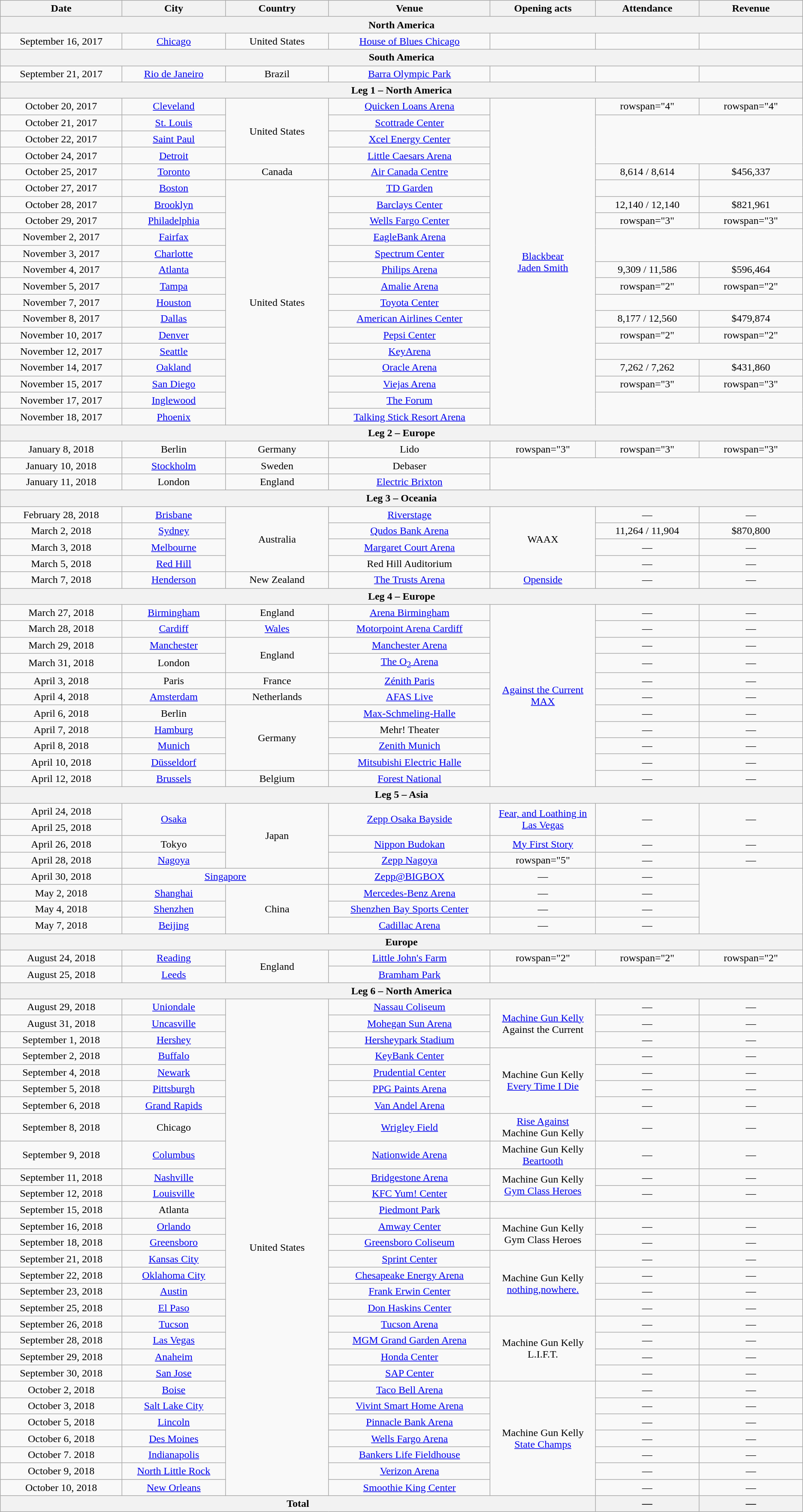<table class="wikitable" style="text-align:center;">
<tr>
<th scope="col" style="width:12em;">Date</th>
<th scope="col" style="width:10em;">City</th>
<th scope="col" style="width:10em;">Country</th>
<th scope="col" style="width:16em;">Venue</th>
<th scope="col" style="width:10em;">Opening acts</th>
<th scope="col" style="width:10em;">Attendance</th>
<th scope="col" style="width:10em;">Revenue</th>
</tr>
<tr>
<th colspan="7">North America</th>
</tr>
<tr>
<td>September 16, 2017</td>
<td><a href='#'>Chicago</a></td>
<td>United States</td>
<td><a href='#'>House of Blues Chicago</a></td>
<td></td>
<td></td>
<td></td>
</tr>
<tr>
<th colspan="7">South America</th>
</tr>
<tr>
<td>September 21, 2017</td>
<td><a href='#'>Rio de Janeiro</a></td>
<td>Brazil</td>
<td><a href='#'>Barra Olympic Park</a></td>
<td></td>
<td></td>
<td></td>
</tr>
<tr>
<th colspan="7">Leg 1 – North America</th>
</tr>
<tr>
<td>October 20, 2017</td>
<td><a href='#'>Cleveland</a></td>
<td rowspan="4">United States</td>
<td><a href='#'>Quicken Loans Arena</a></td>
<td rowspan="20"><a href='#'>Blackbear</a><br><a href='#'>Jaden Smith</a></td>
<td>rowspan="4" </td>
<td>rowspan="4" </td>
</tr>
<tr>
<td>October 21, 2017</td>
<td><a href='#'>St. Louis</a></td>
<td><a href='#'>Scottrade Center</a></td>
</tr>
<tr>
<td>October 22, 2017</td>
<td><a href='#'>Saint Paul</a></td>
<td><a href='#'>Xcel Energy Center</a></td>
</tr>
<tr>
<td>October 24, 2017</td>
<td><a href='#'>Detroit</a></td>
<td><a href='#'>Little Caesars Arena</a></td>
</tr>
<tr>
<td>October 25, 2017</td>
<td><a href='#'>Toronto</a></td>
<td>Canada</td>
<td><a href='#'>Air Canada Centre</a></td>
<td>8,614 / 8,614</td>
<td>$456,337</td>
</tr>
<tr>
<td>October 27, 2017</td>
<td><a href='#'>Boston</a></td>
<td rowspan="15">United States</td>
<td><a href='#'>TD Garden</a></td>
<td></td>
<td></td>
</tr>
<tr>
<td>October 28, 2017</td>
<td><a href='#'>Brooklyn</a></td>
<td><a href='#'>Barclays Center</a></td>
<td>12,140 / 12,140</td>
<td>$821,961</td>
</tr>
<tr>
<td>October 29, 2017</td>
<td><a href='#'>Philadelphia</a></td>
<td><a href='#'>Wells Fargo Center</a></td>
<td>rowspan="3" </td>
<td>rowspan="3" </td>
</tr>
<tr>
<td>November 2, 2017</td>
<td><a href='#'>Fairfax</a></td>
<td><a href='#'>EagleBank Arena</a></td>
</tr>
<tr>
<td>November 3, 2017</td>
<td><a href='#'>Charlotte</a></td>
<td><a href='#'>Spectrum Center</a></td>
</tr>
<tr>
<td>November 4, 2017</td>
<td><a href='#'>Atlanta</a></td>
<td><a href='#'>Philips Arena</a></td>
<td>9,309 / 11,586</td>
<td>$596,464</td>
</tr>
<tr>
<td>November 5, 2017</td>
<td><a href='#'>Tampa</a></td>
<td><a href='#'>Amalie Arena</a></td>
<td>rowspan="2" </td>
<td>rowspan="2" </td>
</tr>
<tr>
<td>November 7, 2017</td>
<td><a href='#'>Houston</a></td>
<td><a href='#'>Toyota Center</a></td>
</tr>
<tr>
<td>November 8, 2017</td>
<td><a href='#'>Dallas</a></td>
<td><a href='#'>American Airlines Center</a></td>
<td>8,177 / 12,560</td>
<td>$479,874</td>
</tr>
<tr>
<td>November 10, 2017</td>
<td><a href='#'>Denver</a></td>
<td><a href='#'>Pepsi Center</a></td>
<td>rowspan="2" </td>
<td>rowspan="2" </td>
</tr>
<tr>
<td>November 12, 2017</td>
<td><a href='#'>Seattle</a></td>
<td><a href='#'>KeyArena</a></td>
</tr>
<tr>
<td>November 14, 2017</td>
<td><a href='#'>Oakland</a></td>
<td><a href='#'>Oracle Arena</a></td>
<td>7,262 / 7,262</td>
<td>$431,860</td>
</tr>
<tr>
<td>November 15, 2017</td>
<td><a href='#'>San Diego</a></td>
<td><a href='#'>Viejas Arena</a></td>
<td>rowspan="3" </td>
<td>rowspan="3" </td>
</tr>
<tr>
<td>November 17, 2017</td>
<td><a href='#'>Inglewood</a></td>
<td><a href='#'>The Forum</a></td>
</tr>
<tr>
<td>November 18, 2017</td>
<td><a href='#'>Phoenix</a></td>
<td><a href='#'>Talking Stick Resort Arena</a></td>
</tr>
<tr>
<th colspan="7">Leg 2 – Europe</th>
</tr>
<tr>
<td>January 8, 2018</td>
<td>Berlin</td>
<td>Germany</td>
<td>Lido</td>
<td>rowspan="3" </td>
<td>rowspan="3" </td>
<td>rowspan="3" </td>
</tr>
<tr>
<td>January 10, 2018</td>
<td><a href='#'>Stockholm</a></td>
<td>Sweden</td>
<td>Debaser</td>
</tr>
<tr>
<td>January 11, 2018</td>
<td>London</td>
<td>England</td>
<td><a href='#'>Electric Brixton</a></td>
</tr>
<tr>
<th colspan="7">Leg 3 – Oceania</th>
</tr>
<tr>
<td>February 28, 2018</td>
<td><a href='#'>Brisbane</a></td>
<td rowspan="4">Australia</td>
<td><a href='#'>Riverstage</a></td>
<td rowspan="4">WAAX</td>
<td>—</td>
<td>—</td>
</tr>
<tr>
<td>March 2, 2018</td>
<td><a href='#'>Sydney</a></td>
<td><a href='#'>Qudos Bank Arena</a></td>
<td>11,264 / 11,904</td>
<td>$870,800</td>
</tr>
<tr>
<td>March 3, 2018</td>
<td><a href='#'>Melbourne</a></td>
<td><a href='#'>Margaret Court Arena</a></td>
<td>—</td>
<td>—</td>
</tr>
<tr>
<td>March 5, 2018</td>
<td><a href='#'>Red Hill</a></td>
<td>Red Hill Auditorium</td>
<td>—</td>
<td>—</td>
</tr>
<tr>
<td>March 7, 2018</td>
<td><a href='#'>Henderson</a></td>
<td>New Zealand</td>
<td><a href='#'>The Trusts Arena</a></td>
<td><a href='#'>Openside</a></td>
<td>—</td>
<td>—</td>
</tr>
<tr>
<th colspan="7">Leg 4 – Europe</th>
</tr>
<tr>
<td>March 27, 2018</td>
<td><a href='#'>Birmingham</a></td>
<td>England</td>
<td><a href='#'>Arena Birmingham</a></td>
<td rowspan="11"><a href='#'>Against the Current</a><br><a href='#'>MAX</a></td>
<td>—</td>
<td>—</td>
</tr>
<tr>
<td>March 28, 2018</td>
<td><a href='#'>Cardiff</a></td>
<td><a href='#'>Wales</a></td>
<td><a href='#'>Motorpoint Arena Cardiff</a></td>
<td>—</td>
<td>—</td>
</tr>
<tr>
<td>March 29, 2018</td>
<td><a href='#'>Manchester</a></td>
<td rowspan="2">England</td>
<td><a href='#'>Manchester Arena</a></td>
<td>—</td>
<td>—</td>
</tr>
<tr>
<td>March 31, 2018</td>
<td>London</td>
<td><a href='#'>The O<sub>2</sub> Arena</a></td>
<td>—</td>
<td>—</td>
</tr>
<tr>
<td>April 3, 2018</td>
<td>Paris</td>
<td>France</td>
<td><a href='#'>Zénith Paris</a></td>
<td>—</td>
<td>—</td>
</tr>
<tr>
<td>April 4, 2018</td>
<td><a href='#'>Amsterdam</a></td>
<td>Netherlands</td>
<td><a href='#'>AFAS Live</a></td>
<td>—</td>
<td>—</td>
</tr>
<tr>
<td>April 6, 2018</td>
<td>Berlin</td>
<td rowspan="4">Germany</td>
<td><a href='#'>Max-Schmeling-Halle</a></td>
<td>—</td>
<td>—</td>
</tr>
<tr>
<td>April 7, 2018</td>
<td><a href='#'>Hamburg</a></td>
<td>Mehr! Theater</td>
<td>—</td>
<td>—</td>
</tr>
<tr>
<td>April 8, 2018</td>
<td><a href='#'>Munich</a></td>
<td><a href='#'>Zenith Munich</a></td>
<td>—</td>
<td>—</td>
</tr>
<tr>
<td>April 10, 2018</td>
<td><a href='#'>Düsseldorf</a></td>
<td><a href='#'>Mitsubishi Electric Halle</a></td>
<td>—</td>
<td>—</td>
</tr>
<tr>
<td>April 12, 2018</td>
<td><a href='#'>Brussels</a></td>
<td>Belgium</td>
<td><a href='#'>Forest National</a></td>
<td>—</td>
<td>—</td>
</tr>
<tr>
<th colspan="7">Leg 5 – Asia</th>
</tr>
<tr>
<td>April 24, 2018</td>
<td rowspan="2"><a href='#'>Osaka</a></td>
<td rowspan="4">Japan</td>
<td rowspan="2"><a href='#'>Zepp Osaka Bayside</a></td>
<td rowspan="2"><a href='#'>Fear, and Loathing in Las Vegas</a></td>
<td rowspan="2">—</td>
<td rowspan="2">—</td>
</tr>
<tr>
<td>April 25, 2018</td>
</tr>
<tr>
<td>April 26, 2018</td>
<td>Tokyo</td>
<td><a href='#'>Nippon Budokan</a></td>
<td><a href='#'>My First Story</a></td>
<td>—</td>
<td>—</td>
</tr>
<tr>
<td>April 28, 2018</td>
<td><a href='#'>Nagoya</a></td>
<td><a href='#'>Zepp Nagoya</a></td>
<td>rowspan="5" </td>
<td>—</td>
<td>—</td>
</tr>
<tr>
<td>April 30, 2018</td>
<td colspan="2"><a href='#'>Singapore</a></td>
<td><a href='#'>Zepp@BIGBOX</a></td>
<td>—</td>
<td>—</td>
</tr>
<tr>
<td>May 2, 2018</td>
<td><a href='#'>Shanghai</a></td>
<td rowspan="3">China</td>
<td><a href='#'>Mercedes-Benz Arena</a></td>
<td>—</td>
<td>—</td>
</tr>
<tr>
<td>May 4, 2018</td>
<td><a href='#'>Shenzhen</a></td>
<td><a href='#'>Shenzhen Bay Sports Center</a></td>
<td>—</td>
<td>—</td>
</tr>
<tr>
<td>May 7, 2018</td>
<td><a href='#'>Beijing</a></td>
<td><a href='#'>Cadillac Arena</a></td>
<td>—</td>
<td>—</td>
</tr>
<tr>
<th colspan="7">Europe</th>
</tr>
<tr>
<td>August 24, 2018</td>
<td><a href='#'>Reading</a></td>
<td rowspan="2">England</td>
<td><a href='#'>Little John's Farm</a></td>
<td>rowspan="2" </td>
<td>rowspan="2" </td>
<td>rowspan="2" </td>
</tr>
<tr>
<td>August 25, 2018</td>
<td><a href='#'>Leeds</a></td>
<td><a href='#'>Bramham Park</a></td>
</tr>
<tr>
<th colspan="7">Leg 6 – North America</th>
</tr>
<tr>
<td>August 29, 2018</td>
<td><a href='#'>Uniondale</a></td>
<td rowspan="29">United States</td>
<td><a href='#'>Nassau Coliseum</a></td>
<td rowspan="3"><a href='#'>Machine Gun Kelly</a> <br>Against the Current</td>
<td>—</td>
<td>—</td>
</tr>
<tr>
<td>August 31, 2018</td>
<td><a href='#'>Uncasville</a></td>
<td><a href='#'>Mohegan Sun Arena</a></td>
<td>—</td>
<td>—</td>
</tr>
<tr>
<td>September 1, 2018</td>
<td><a href='#'>Hershey</a></td>
<td><a href='#'>Hersheypark Stadium</a></td>
<td>—</td>
<td>—</td>
</tr>
<tr>
<td>September 2, 2018</td>
<td><a href='#'>Buffalo</a></td>
<td><a href='#'>KeyBank Center</a></td>
<td rowspan="4">Machine Gun Kelly<br><a href='#'>Every Time I Die</a></td>
<td>—</td>
<td>—</td>
</tr>
<tr>
<td>September 4, 2018</td>
<td><a href='#'>Newark</a></td>
<td><a href='#'>Prudential Center</a></td>
<td>—</td>
<td>—</td>
</tr>
<tr>
<td>September 5, 2018</td>
<td><a href='#'>Pittsburgh</a></td>
<td><a href='#'>PPG Paints Arena</a></td>
<td>—</td>
<td>—</td>
</tr>
<tr>
<td>September 6, 2018</td>
<td><a href='#'>Grand Rapids</a></td>
<td><a href='#'>Van Andel Arena</a></td>
<td>—</td>
<td>—</td>
</tr>
<tr>
<td>September 8, 2018</td>
<td>Chicago</td>
<td><a href='#'>Wrigley Field</a></td>
<td><a href='#'>Rise Against</a><br>Machine Gun Kelly</td>
<td>—</td>
<td>—</td>
</tr>
<tr>
<td>September 9, 2018</td>
<td><a href='#'>Columbus</a></td>
<td><a href='#'>Nationwide Arena</a></td>
<td>Machine Gun Kelly<br><a href='#'>Beartooth</a></td>
<td>—</td>
<td>—</td>
</tr>
<tr>
<td>September 11, 2018</td>
<td><a href='#'>Nashville</a></td>
<td><a href='#'>Bridgestone Arena</a></td>
<td rowspan="2">Machine Gun Kelly<br><a href='#'>Gym Class Heroes</a></td>
<td>—</td>
<td>—</td>
</tr>
<tr>
<td>September 12, 2018</td>
<td><a href='#'>Louisville</a></td>
<td><a href='#'>KFC Yum! Center</a></td>
<td>—</td>
<td>—</td>
</tr>
<tr>
<td>September 15, 2018</td>
<td>Atlanta</td>
<td><a href='#'>Piedmont Park</a></td>
<td></td>
<td></td>
<td></td>
</tr>
<tr>
<td>September 16, 2018</td>
<td><a href='#'>Orlando</a></td>
<td><a href='#'>Amway Center</a></td>
<td rowspan="2">Machine Gun Kelly<br>Gym Class Heroes</td>
<td>—</td>
<td>—</td>
</tr>
<tr>
<td>September 18, 2018</td>
<td><a href='#'>Greensboro</a></td>
<td><a href='#'>Greensboro Coliseum</a></td>
<td>—</td>
<td>—</td>
</tr>
<tr>
<td>September 21, 2018</td>
<td><a href='#'>Kansas City</a></td>
<td><a href='#'>Sprint Center</a></td>
<td rowspan="4">Machine Gun Kelly<br><a href='#'>nothing,nowhere.</a></td>
<td>—</td>
<td>—</td>
</tr>
<tr>
<td>September 22, 2018</td>
<td><a href='#'>Oklahoma City</a></td>
<td><a href='#'>Chesapeake Energy Arena</a></td>
<td>—</td>
<td>—</td>
</tr>
<tr>
<td>September 23, 2018</td>
<td><a href='#'>Austin</a></td>
<td><a href='#'>Frank Erwin Center</a></td>
<td>—</td>
<td>—</td>
</tr>
<tr>
<td>September 25, 2018</td>
<td><a href='#'>El Paso</a></td>
<td><a href='#'>Don Haskins Center</a></td>
<td>—</td>
<td>—</td>
</tr>
<tr>
<td>September 26, 2018</td>
<td><a href='#'>Tucson</a></td>
<td><a href='#'>Tucson Arena</a></td>
<td rowspan="4">Machine Gun Kelly<br>L.I.F.T.</td>
<td>—</td>
<td>—</td>
</tr>
<tr>
<td>September 28, 2018</td>
<td><a href='#'>Las Vegas</a></td>
<td><a href='#'>MGM Grand Garden Arena</a></td>
<td>—</td>
<td>—</td>
</tr>
<tr>
<td>September 29, 2018</td>
<td><a href='#'>Anaheim</a></td>
<td><a href='#'>Honda Center</a></td>
<td>—</td>
<td>—</td>
</tr>
<tr>
<td>September 30, 2018</td>
<td><a href='#'>San Jose</a></td>
<td><a href='#'>SAP Center</a></td>
<td>—</td>
<td>—</td>
</tr>
<tr>
<td>October 2, 2018</td>
<td><a href='#'>Boise</a></td>
<td><a href='#'>Taco Bell Arena</a></td>
<td rowspan="7">Machine Gun Kelly<br><a href='#'>State Champs</a></td>
<td>—</td>
<td>—</td>
</tr>
<tr>
<td>October 3, 2018</td>
<td><a href='#'>Salt Lake City</a></td>
<td><a href='#'>Vivint Smart Home Arena</a></td>
<td>—</td>
<td>—</td>
</tr>
<tr>
<td>October 5, 2018</td>
<td><a href='#'>Lincoln</a></td>
<td><a href='#'>Pinnacle Bank Arena</a></td>
<td>—</td>
<td>—</td>
</tr>
<tr>
<td>October 6, 2018</td>
<td><a href='#'>Des Moines</a></td>
<td><a href='#'>Wells Fargo Arena</a></td>
<td>—</td>
<td>—</td>
</tr>
<tr>
<td>October 7. 2018</td>
<td><a href='#'>Indianapolis</a></td>
<td><a href='#'>Bankers Life Fieldhouse</a></td>
<td>—</td>
<td>—</td>
</tr>
<tr>
<td>October 9, 2018</td>
<td><a href='#'>North Little Rock</a></td>
<td><a href='#'>Verizon Arena</a></td>
<td>—</td>
<td>—</td>
</tr>
<tr>
<td>October 10, 2018</td>
<td><a href='#'>New Orleans</a></td>
<td><a href='#'>Smoothie King Center</a></td>
<td>—</td>
<td>—</td>
</tr>
<tr>
<th colspan="5">Total</th>
<th>—</th>
<th>—</th>
</tr>
</table>
